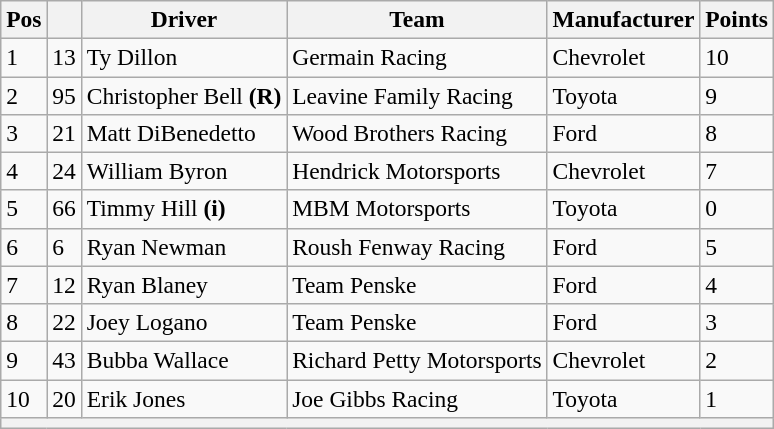<table class="wikitable" style="font-size:98%">
<tr>
<th>Pos</th>
<th></th>
<th>Driver</th>
<th>Team</th>
<th>Manufacturer</th>
<th>Points</th>
</tr>
<tr>
<td>1</td>
<td>13</td>
<td>Ty Dillon</td>
<td>Germain Racing</td>
<td>Chevrolet</td>
<td>10</td>
</tr>
<tr>
<td>2</td>
<td>95</td>
<td>Christopher Bell <strong>(R)</strong></td>
<td>Leavine Family Racing</td>
<td>Toyota</td>
<td>9</td>
</tr>
<tr>
<td>3</td>
<td>21</td>
<td>Matt DiBenedetto</td>
<td>Wood Brothers Racing</td>
<td>Ford</td>
<td>8</td>
</tr>
<tr>
<td>4</td>
<td>24</td>
<td>William Byron</td>
<td>Hendrick Motorsports</td>
<td>Chevrolet</td>
<td>7</td>
</tr>
<tr>
<td>5</td>
<td>66</td>
<td>Timmy Hill <strong>(i)</strong></td>
<td>MBM Motorsports</td>
<td>Toyota</td>
<td>0</td>
</tr>
<tr>
<td>6</td>
<td>6</td>
<td>Ryan Newman</td>
<td>Roush Fenway Racing</td>
<td>Ford</td>
<td>5</td>
</tr>
<tr>
<td>7</td>
<td>12</td>
<td>Ryan Blaney</td>
<td>Team Penske</td>
<td>Ford</td>
<td>4</td>
</tr>
<tr>
<td>8</td>
<td>22</td>
<td>Joey Logano</td>
<td>Team Penske</td>
<td>Ford</td>
<td>3</td>
</tr>
<tr>
<td>9</td>
<td>43</td>
<td>Bubba Wallace</td>
<td>Richard Petty Motorsports</td>
<td>Chevrolet</td>
<td>2</td>
</tr>
<tr>
<td>10</td>
<td>20</td>
<td>Erik Jones</td>
<td>Joe Gibbs Racing</td>
<td>Toyota</td>
<td>1</td>
</tr>
<tr>
<th colspan="6"></th>
</tr>
</table>
